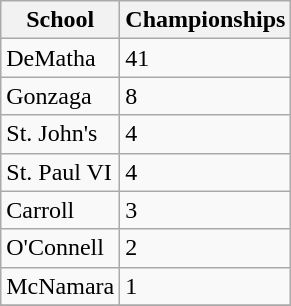<table class="wikitable">
<tr>
<th>School</th>
<th>Championships</th>
</tr>
<tr>
<td>DeMatha</td>
<td>41</td>
</tr>
<tr>
<td>Gonzaga</td>
<td>8</td>
</tr>
<tr>
<td>St. John's</td>
<td>4</td>
</tr>
<tr>
<td>St. Paul VI</td>
<td>4</td>
</tr>
<tr>
<td>Carroll</td>
<td>3</td>
</tr>
<tr>
<td>O'Connell</td>
<td>2</td>
</tr>
<tr>
<td>McNamara</td>
<td>1</td>
</tr>
<tr>
</tr>
</table>
